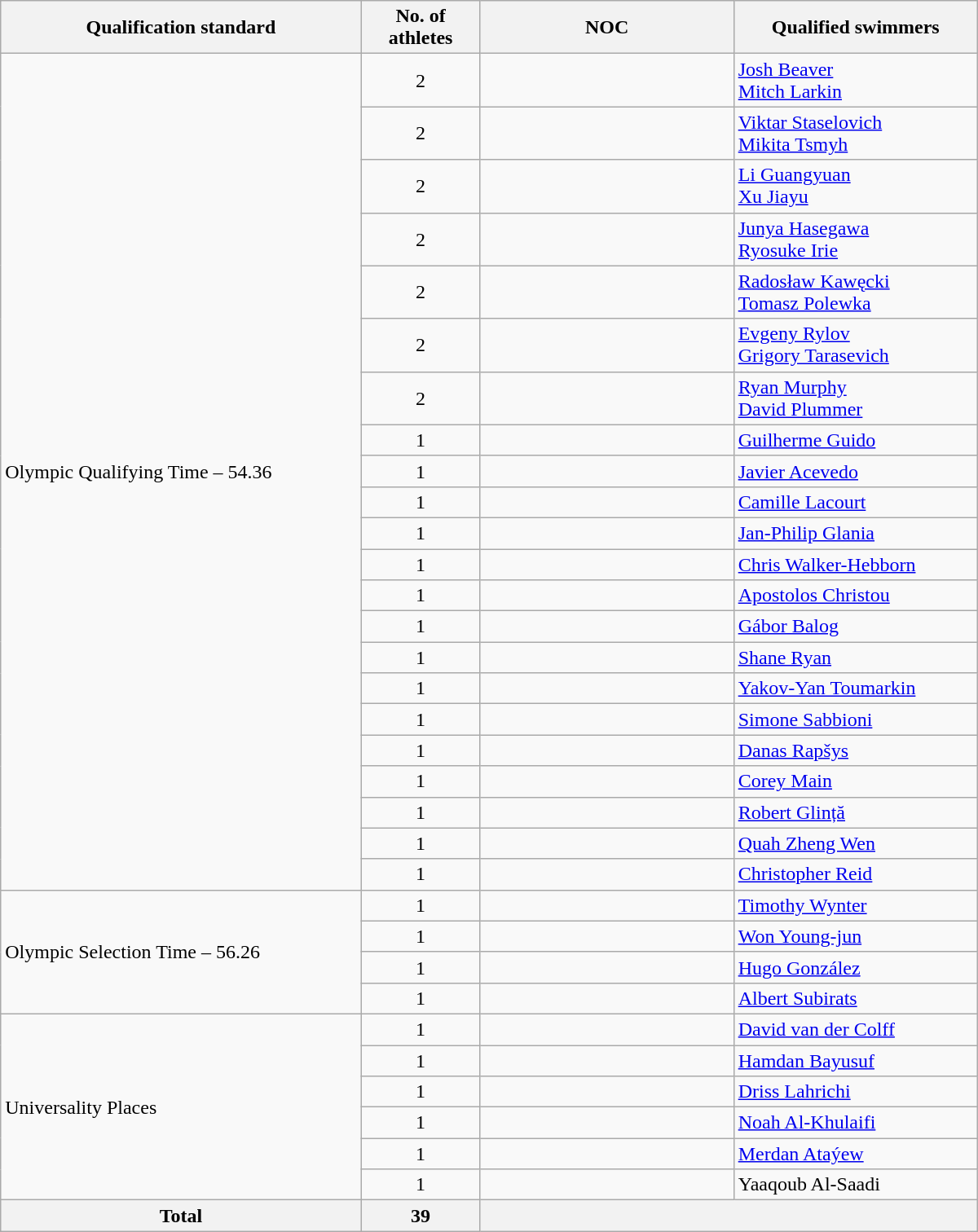<table class=wikitable style="text-align:left" width=800>
<tr>
<th>Qualification standard</th>
<th width=90>No. of athletes</th>
<th width=200>NOC</th>
<th>Qualified swimmers</th>
</tr>
<tr>
<td rowspan=22>Olympic Qualifying Time – 54.36</td>
<td align=center>2</td>
<td></td>
<td><a href='#'>Josh Beaver</a><br><a href='#'>Mitch Larkin</a></td>
</tr>
<tr>
<td align=center>2</td>
<td></td>
<td><a href='#'>Viktar Staselovich</a><br><a href='#'>Mikita Tsmyh</a></td>
</tr>
<tr>
<td align=center>2</td>
<td></td>
<td><a href='#'>Li Guangyuan</a><br><a href='#'>Xu Jiayu</a></td>
</tr>
<tr>
<td align=center>2</td>
<td></td>
<td><a href='#'>Junya Hasegawa</a><br><a href='#'>Ryosuke Irie</a></td>
</tr>
<tr>
<td align=center>2</td>
<td></td>
<td><a href='#'>Radosław Kawęcki</a><br><a href='#'>Tomasz Polewka</a></td>
</tr>
<tr>
<td align=center>2</td>
<td></td>
<td><a href='#'>Evgeny Rylov</a><br><a href='#'>Grigory Tarasevich</a></td>
</tr>
<tr>
<td align=center>2</td>
<td></td>
<td><a href='#'>Ryan Murphy</a><br><a href='#'>David Plummer</a></td>
</tr>
<tr>
<td align=center>1</td>
<td></td>
<td><a href='#'>Guilherme Guido</a></td>
</tr>
<tr>
<td align=center>1</td>
<td></td>
<td><a href='#'>Javier Acevedo</a></td>
</tr>
<tr>
<td align=center>1</td>
<td></td>
<td><a href='#'>Camille Lacourt</a></td>
</tr>
<tr>
<td align=center>1</td>
<td></td>
<td><a href='#'>Jan-Philip Glania</a></td>
</tr>
<tr>
<td align=center>1</td>
<td></td>
<td><a href='#'>Chris Walker-Hebborn</a></td>
</tr>
<tr>
<td align=center>1</td>
<td></td>
<td><a href='#'>Apostolos Christou</a></td>
</tr>
<tr>
<td align=center>1</td>
<td></td>
<td><a href='#'>Gábor Balog</a></td>
</tr>
<tr>
<td align=center>1</td>
<td></td>
<td><a href='#'>Shane Ryan</a></td>
</tr>
<tr>
<td align=center>1</td>
<td></td>
<td><a href='#'>Yakov-Yan Toumarkin</a></td>
</tr>
<tr>
<td align=center>1</td>
<td></td>
<td><a href='#'>Simone Sabbioni</a></td>
</tr>
<tr>
<td align=center>1</td>
<td></td>
<td><a href='#'>Danas Rapšys</a></td>
</tr>
<tr>
<td align=center>1</td>
<td></td>
<td><a href='#'>Corey Main</a></td>
</tr>
<tr>
<td align=center>1</td>
<td></td>
<td><a href='#'>Robert Glință</a></td>
</tr>
<tr>
<td align=center>1</td>
<td></td>
<td><a href='#'>Quah Zheng Wen</a></td>
</tr>
<tr>
<td align=center>1</td>
<td></td>
<td><a href='#'>Christopher Reid</a></td>
</tr>
<tr>
<td rowspan=4>Olympic Selection Time – 56.26</td>
<td align=center>1</td>
<td></td>
<td><a href='#'>Timothy Wynter</a></td>
</tr>
<tr>
<td align=center>1</td>
<td></td>
<td><a href='#'>Won Young-jun</a></td>
</tr>
<tr>
<td align=center>1</td>
<td></td>
<td><a href='#'>Hugo González</a></td>
</tr>
<tr>
<td align=center>1</td>
<td></td>
<td><a href='#'>Albert Subirats</a></td>
</tr>
<tr>
<td rowspan=6>Universality Places</td>
<td align=center>1</td>
<td></td>
<td><a href='#'>David van der Colff</a></td>
</tr>
<tr>
<td align=center>1</td>
<td></td>
<td><a href='#'>Hamdan Bayusuf</a></td>
</tr>
<tr>
<td align=center>1</td>
<td></td>
<td><a href='#'>Driss Lahrichi</a></td>
</tr>
<tr>
<td align=center>1</td>
<td></td>
<td><a href='#'>Noah Al-Khulaifi</a></td>
</tr>
<tr>
<td align=center>1</td>
<td></td>
<td><a href='#'>Merdan Ataýew</a></td>
</tr>
<tr>
<td align=center>1</td>
<td></td>
<td>Yaaqoub Al-Saadi</td>
</tr>
<tr>
<th><strong>Total</strong></th>
<th>39</th>
<th colspan=2></th>
</tr>
</table>
